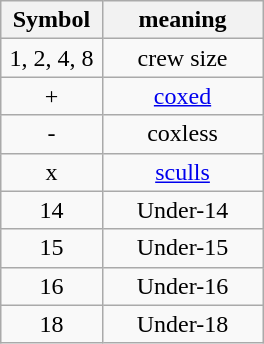<table class="wikitable" style="margin:1em auto; text-align:center;">
<tr>
<th width=60>Symbol</th>
<th width=100>meaning</th>
</tr>
<tr>
<td>1, 2, 4, 8</td>
<td>crew size</td>
</tr>
<tr>
<td>+</td>
<td><a href='#'>coxed</a></td>
</tr>
<tr>
<td>-</td>
<td>coxless</td>
</tr>
<tr>
<td>x</td>
<td><a href='#'>sculls</a></td>
</tr>
<tr>
<td>14</td>
<td>Under-14</td>
</tr>
<tr>
<td>15</td>
<td>Under-15</td>
</tr>
<tr>
<td>16</td>
<td>Under-16</td>
</tr>
<tr>
<td>18</td>
<td>Under-18</td>
</tr>
</table>
